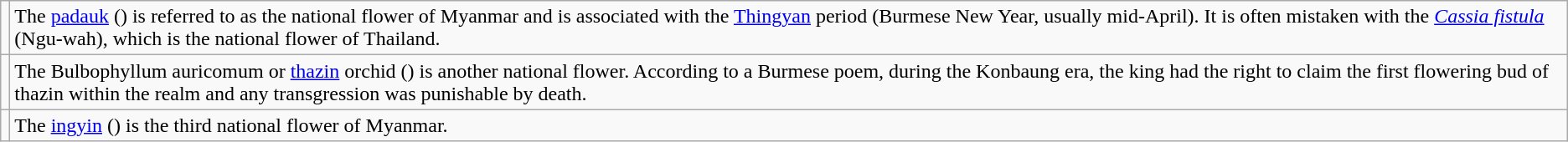<table class="wikitable">
<tr>
<td></td>
<td>The <a href='#'>padauk</a> () is referred to as the national flower of Myanmar and is associated with the <a href='#'>Thingyan</a> period (Burmese New Year, usually mid-April). It is often mistaken with the <em><a href='#'>Cassia fistula</a></em> (Ngu-wah), which is the national flower of Thailand.</td>
</tr>
<tr>
<td></td>
<td>The Bulbophyllum auricomum or <a href='#'>thazin</a> orchid () is another national flower. According to a Burmese poem, during the Konbaung era, the king had the right to claim the first flowering bud of thazin within the realm and any transgression was punishable by death.</td>
</tr>
<tr>
<td></td>
<td>The <a href='#'>ingyin</a> () is the third national flower of Myanmar.</td>
</tr>
</table>
